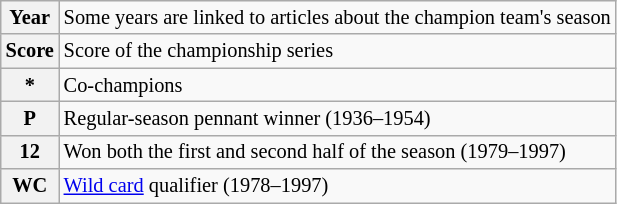<table class="wikitable plainrowheaders" style="font-size:85%">
<tr>
<th scope="row" style="text-align:center"><strong>Year</strong></th>
<td>Some years are linked to articles about the champion team's season</td>
</tr>
<tr>
<th scope="row" style="text-align:center"><strong>Score</strong></th>
<td>Score of the championship series</td>
</tr>
<tr>
<th scope="row" style="text-align:center">*</th>
<td>Co-champions</td>
</tr>
<tr>
<th scope="row" style="text-align:center">P</th>
<td>Regular-season pennant winner (1936–1954)</td>
</tr>
<tr>
<th scope="row" style="text-align:center">12</th>
<td>Won both the first and second half of the season (1979–1997)</td>
</tr>
<tr>
<th scope="row" style="text-align:center">WC</th>
<td><a href='#'>Wild card</a> qualifier (1978–1997)</td>
</tr>
</table>
